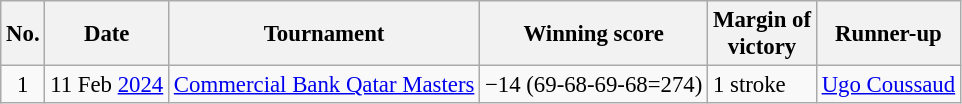<table class="wikitable" style="font-size:95%;">
<tr>
<th>No.</th>
<th>Date</th>
<th>Tournament</th>
<th>Winning score</th>
<th>Margin of<br>victory</th>
<th>Runner-up</th>
</tr>
<tr>
<td align=center>1</td>
<td align=right>11 Feb <a href='#'>2024</a></td>
<td><a href='#'>Commercial Bank Qatar Masters</a></td>
<td>−14 (69-68-69-68=274)</td>
<td>1 stroke</td>
<td> <a href='#'>Ugo Coussaud</a></td>
</tr>
</table>
